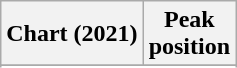<table class="wikitable sortable plainrowheaders" style="text-align:center">
<tr>
<th scope="col">Chart (2021)</th>
<th scope="col">Peak<br>position</th>
</tr>
<tr>
</tr>
<tr>
</tr>
<tr>
</tr>
<tr>
</tr>
<tr>
</tr>
<tr>
</tr>
<tr>
</tr>
</table>
